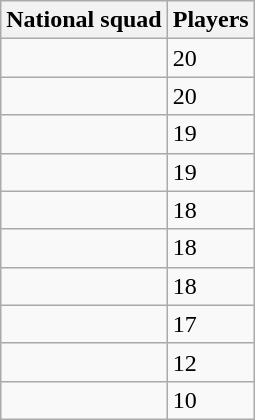<table class="wikitable sortable">
<tr>
<th>National squad</th>
<th>Players</th>
</tr>
<tr>
<td></td>
<td>20</td>
</tr>
<tr>
<td></td>
<td>20</td>
</tr>
<tr>
<td></td>
<td>19</td>
</tr>
<tr>
<td></td>
<td>19</td>
</tr>
<tr>
<td></td>
<td>18</td>
</tr>
<tr>
<td></td>
<td>18</td>
</tr>
<tr>
<td></td>
<td>18</td>
</tr>
<tr>
<td></td>
<td>17</td>
</tr>
<tr>
<td></td>
<td>12</td>
</tr>
<tr>
<td></td>
<td>10</td>
</tr>
</table>
